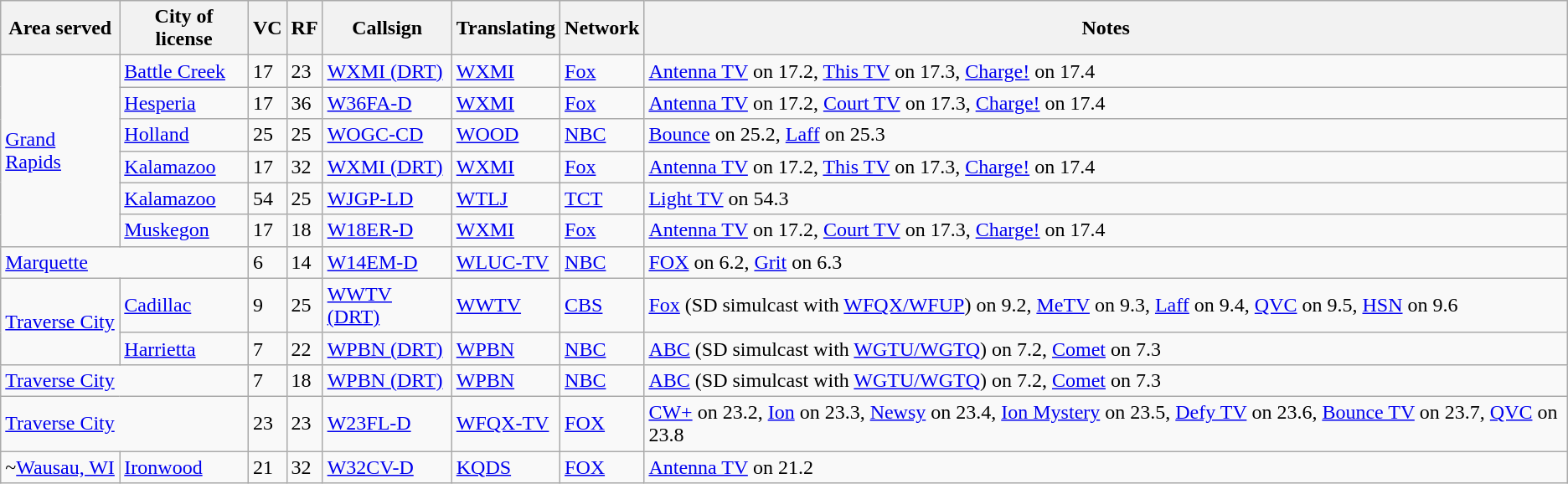<table class="sortable wikitable" style="margin: 1em 1em 1em 0; background: #f9f9f9;">
<tr>
<th>Area served</th>
<th>City of license</th>
<th>VC</th>
<th>RF</th>
<th>Callsign</th>
<th>Translating</th>
<th>Network</th>
<th class="unsortable">Notes</th>
</tr>
<tr>
<td colspan="1" rowspan="6"><a href='#'>Grand Rapids</a></td>
<td><a href='#'>Battle Creek</a></td>
<td>17</td>
<td>23</td>
<td><a href='#'>WXMI (DRT)</a></td>
<td><a href='#'>WXMI</a></td>
<td><a href='#'>Fox</a></td>
<td><a href='#'>Antenna TV</a> on 17.2, <a href='#'>This TV</a> on 17.3, <a href='#'>Charge!</a> on 17.4</td>
</tr>
<tr style="vertical-align: top; text-align: left;">
<td><a href='#'>Hesperia</a></td>
<td>17</td>
<td>36</td>
<td><a href='#'>W36FA-D</a></td>
<td><a href='#'>WXMI</a></td>
<td><a href='#'>Fox</a></td>
<td><a href='#'>Antenna TV</a> on 17.2, <a href='#'>Court TV</a> on 17.3, <a href='#'>Charge!</a> on 17.4</td>
</tr>
<tr style="vertical-align: top; text-align: left;">
<td><a href='#'>Holland</a></td>
<td>25</td>
<td>25</td>
<td><a href='#'>WOGC-CD</a></td>
<td><a href='#'>WOOD</a></td>
<td><a href='#'>NBC</a></td>
<td><a href='#'>Bounce</a> on 25.2, <a href='#'>Laff</a> on 25.3</td>
</tr>
<tr>
<td><a href='#'>Kalamazoo</a></td>
<td>17</td>
<td>32</td>
<td><a href='#'>WXMI (DRT)</a></td>
<td><a href='#'>WXMI</a></td>
<td><a href='#'>Fox</a></td>
<td><a href='#'>Antenna TV</a> on 17.2, <a href='#'>This TV</a> on 17.3, <a href='#'>Charge!</a> on 17.4</td>
</tr>
<tr style="vertical-align: top; text-align: left;">
<td><a href='#'>Kalamazoo</a></td>
<td>54</td>
<td>25</td>
<td><a href='#'>WJGP-LD</a></td>
<td><a href='#'>WTLJ</a></td>
<td><a href='#'>TCT</a></td>
<td><a href='#'>Light TV</a> on 54.3</td>
</tr>
<tr style="vertical-align: top; text-align: left;">
<td><a href='#'>Muskegon</a></td>
<td>17</td>
<td>18</td>
<td><a href='#'>W18ER-D</a></td>
<td><a href='#'>WXMI</a></td>
<td><a href='#'>Fox</a></td>
<td><a href='#'>Antenna TV</a> on 17.2, <a href='#'>Court TV</a> on 17.3, <a href='#'>Charge!</a> on 17.4</td>
</tr>
<tr>
<td colspan="2"><a href='#'>Marquette</a></td>
<td>6</td>
<td>14</td>
<td><a href='#'>W14EM-D</a></td>
<td><a href='#'>WLUC-TV</a></td>
<td><a href='#'>NBC</a></td>
<td><a href='#'>FOX</a> on 6.2, <a href='#'>Grit</a> on 6.3</td>
</tr>
<tr>
<td colspan="1" rowspan="2"><a href='#'>Traverse City</a></td>
<td><a href='#'>Cadillac</a></td>
<td>9</td>
<td>25</td>
<td><a href='#'>WWTV (DRT)</a></td>
<td><a href='#'>WWTV</a></td>
<td><a href='#'>CBS</a></td>
<td><a href='#'>Fox</a> (SD simulcast with <a href='#'>WFQX/WFUP</a>) on 9.2, <a href='#'>MeTV</a> on 9.3, <a href='#'>Laff</a> on 9.4, <a href='#'>QVC</a> on 9.5, <a href='#'>HSN</a> on 9.6</td>
</tr>
<tr>
<td><a href='#'>Harrietta</a></td>
<td>7</td>
<td>22</td>
<td><a href='#'>WPBN (DRT)</a></td>
<td><a href='#'>WPBN</a></td>
<td><a href='#'>NBC</a></td>
<td><a href='#'>ABC</a> (SD simulcast with <a href='#'>WGTU/WGTQ</a>) on 7.2, <a href='#'>Comet</a> on 7.3</td>
</tr>
<tr>
<td colspan="2"><a href='#'>Traverse City</a></td>
<td>7</td>
<td>18</td>
<td><a href='#'>WPBN (DRT)</a></td>
<td><a href='#'>WPBN</a></td>
<td><a href='#'>NBC</a></td>
<td><a href='#'>ABC</a> (SD simulcast with <a href='#'>WGTU/WGTQ</a>) on 7.2, <a href='#'>Comet</a> on 7.3</td>
</tr>
<tr>
<td colspan="2"><a href='#'>Traverse City</a></td>
<td>23</td>
<td>23</td>
<td><a href='#'>W23FL-D</a></td>
<td><a href='#'>WFQX-TV</a></td>
<td><a href='#'>FOX</a></td>
<td><a href='#'>CW+</a> on 23.2, <a href='#'>Ion</a> on 23.3, <a href='#'>Newsy</a> on 23.4, <a href='#'>Ion Mystery</a> on 23.5, <a href='#'>Defy TV</a> on 23.6, <a href='#'>Bounce TV</a> on 23.7, <a href='#'>QVC</a> on 23.8</td>
</tr>
<tr>
<td>~<a href='#'>Wausau, WI</a></td>
<td><a href='#'>Ironwood</a></td>
<td>21</td>
<td>32</td>
<td><a href='#'>W32CV-D</a></td>
<td><a href='#'>KQDS</a></td>
<td><a href='#'>FOX</a></td>
<td><a href='#'>Antenna TV</a> on 21.2</td>
</tr>
</table>
